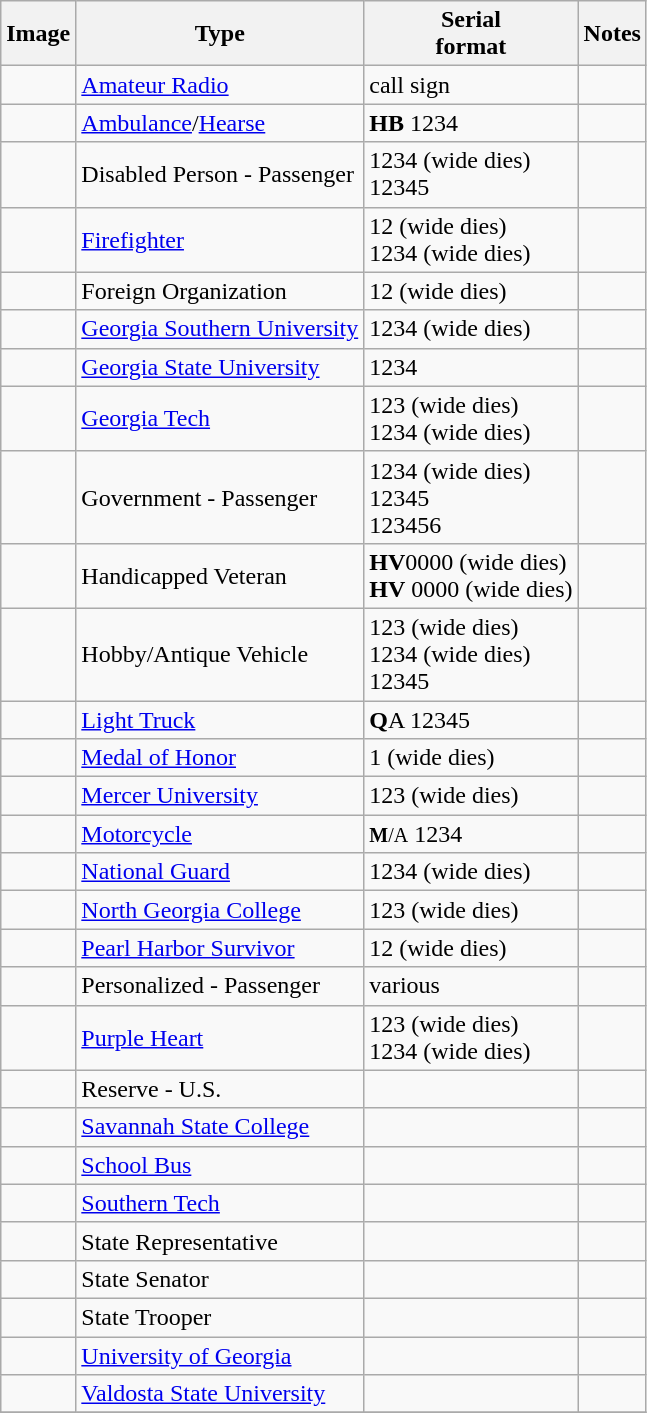<table class=wikitable>
<tr>
<th><strong>Image</strong></th>
<th><strong>Type</strong></th>
<th><strong>Serial<br>format</strong></th>
<th><strong>Notes</strong></th>
</tr>
<tr>
<td></td>
<td><a href='#'>Amateur Radio</a></td>
<td>call sign</td>
<td></td>
</tr>
<tr>
<td></td>
<td><a href='#'>Ambulance</a>/<a href='#'>Hearse</a></td>
<td><strong>HB</strong> 1234</td>
<td></td>
</tr>
<tr>
<td></td>
<td>Disabled Person - Passenger</td>
<td>1234 (wide dies)<br>12345</td>
<td></td>
</tr>
<tr>
<td></td>
<td><a href='#'>Firefighter</a></td>
<td>12 (wide dies)<br>1234 (wide dies)</td>
<td></td>
</tr>
<tr>
<td></td>
<td>Foreign Organization</td>
<td>12 (wide dies)</td>
<td></td>
</tr>
<tr>
<td></td>
<td><a href='#'>Georgia Southern University</a></td>
<td>1234 (wide dies)</td>
<td></td>
</tr>
<tr>
<td></td>
<td><a href='#'>Georgia State University</a></td>
<td>1234</td>
<td></td>
</tr>
<tr>
<td></td>
<td><a href='#'>Georgia Tech</a></td>
<td>123 (wide dies)<br>1234 (wide dies)</td>
<td></td>
</tr>
<tr>
<td></td>
<td>Government - Passenger</td>
<td>1234 (wide dies)<br>12345<br>123456</td>
<td></td>
</tr>
<tr>
<td></td>
<td>Handicapped Veteran</td>
<td><strong>HV</strong>0000 (wide dies)<br><strong>HV</strong> 0000 (wide dies)</td>
<td></td>
</tr>
<tr>
<td></td>
<td>Hobby/Antique Vehicle</td>
<td>123 (wide dies)<br>1234 (wide dies)<br>12345</td>
<td></td>
</tr>
<tr>
<td></td>
<td><a href='#'>Light Truck</a></td>
<td><strong>Q</strong>A 12345</td>
<td></td>
</tr>
<tr>
<td></td>
<td><a href='#'>Medal of Honor</a></td>
<td>1 (wide dies)</td>
<td></td>
</tr>
<tr>
<td></td>
<td><a href='#'>Mercer University</a></td>
<td>123 (wide dies)</td>
<td></td>
</tr>
<tr>
<td></td>
<td><a href='#'>Motorcycle</a></td>
<td><small><strong>M</strong>/A</small> 1234</td>
<td></td>
</tr>
<tr>
<td></td>
<td><a href='#'>National Guard</a></td>
<td>1234 (wide dies)</td>
<td></td>
</tr>
<tr>
<td></td>
<td><a href='#'>North Georgia College</a></td>
<td>123 (wide dies)</td>
<td></td>
</tr>
<tr>
<td></td>
<td><a href='#'>Pearl Harbor Survivor</a></td>
<td>12 (wide dies)</td>
<td></td>
</tr>
<tr>
<td></td>
<td>Personalized - Passenger</td>
<td>various</td>
<td></td>
</tr>
<tr>
<td></td>
<td><a href='#'>Purple Heart</a></td>
<td>123 (wide dies)<br>1234 (wide dies)</td>
<td></td>
</tr>
<tr>
<td></td>
<td>Reserve - U.S.</td>
<td></td>
<td></td>
</tr>
<tr>
<td></td>
<td><a href='#'>Savannah State College</a></td>
<td></td>
<td></td>
</tr>
<tr>
<td></td>
<td><a href='#'>School Bus</a></td>
<td></td>
<td></td>
</tr>
<tr>
<td></td>
<td><a href='#'>Southern Tech</a></td>
<td></td>
<td></td>
</tr>
<tr>
<td></td>
<td>State Representative</td>
<td></td>
<td></td>
</tr>
<tr>
<td></td>
<td>State Senator</td>
<td></td>
<td></td>
</tr>
<tr>
<td></td>
<td>State Trooper</td>
<td></td>
<td></td>
</tr>
<tr>
<td></td>
<td><a href='#'>University of Georgia</a></td>
<td></td>
<td></td>
</tr>
<tr>
<td></td>
<td><a href='#'>Valdosta State University</a></td>
<td></td>
<td></td>
</tr>
<tr>
</tr>
</table>
